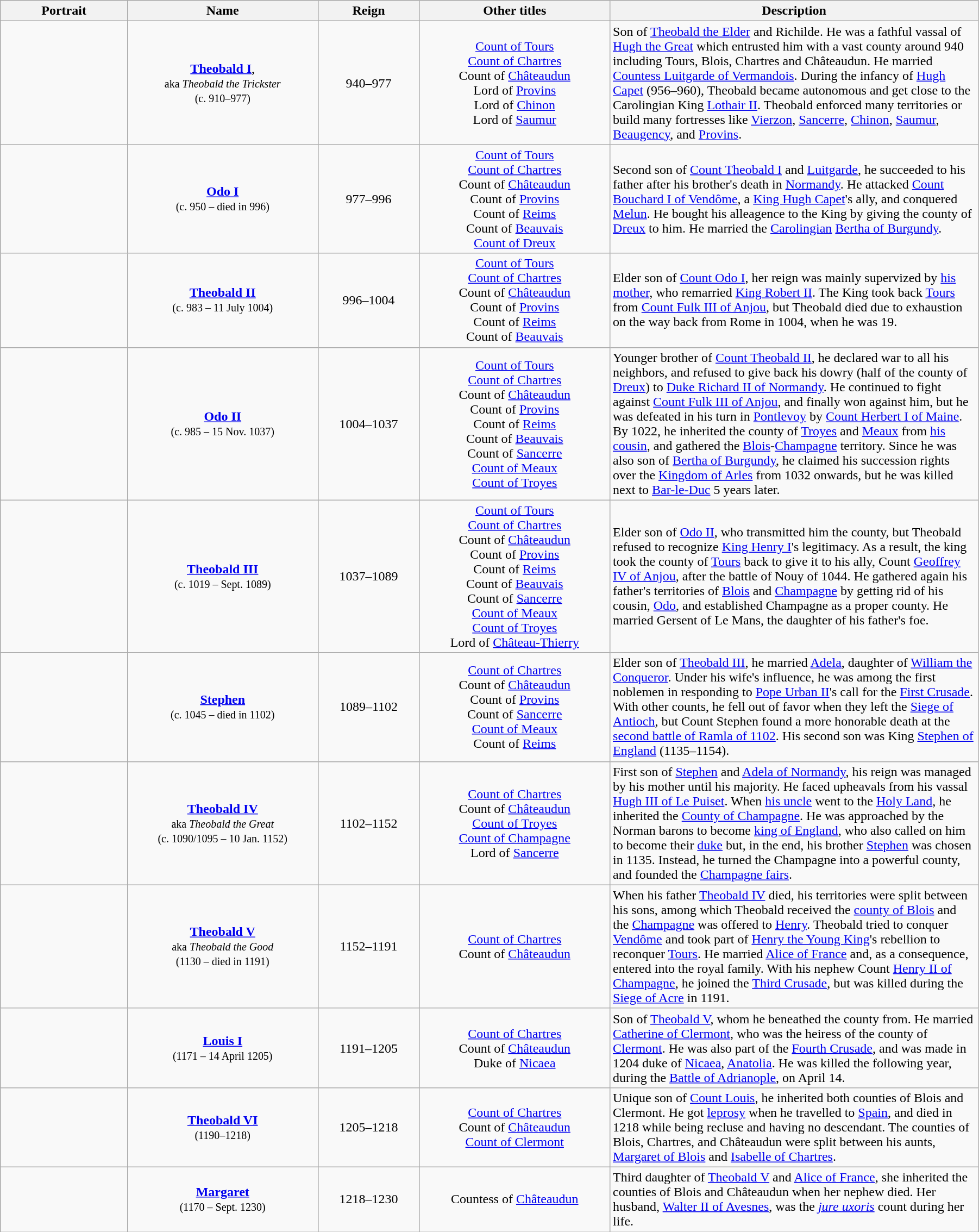<table width=95% class="wikitable">
<tr>
<th width=10%>Portrait</th>
<th width=15%>Name</th>
<th width=8%>Reign</th>
<th width=15%>Other titles</th>
<th width=29%>Description</th>
</tr>
<tr>
<td align="center"></td>
<td align="center"><strong><a href='#'>Theobald I</a></strong>,<br><small>aka <em>Theobald the Trickster</em><br>(c. 910–977)</small></td>
<td align="center">940–977</td>
<td align="center"><a href='#'>Count of Tours</a><br><a href='#'>Count of Chartres</a><br>Count of <a href='#'>Châteaudun</a><br>Lord of <a href='#'>Provins</a><br>Lord of <a href='#'>Chinon</a><br>Lord of <a href='#'>Saumur</a></td>
<td>Son of <a href='#'>Theobald the Elder</a> and Richilde. He was a fathful vassal of <a href='#'>Hugh the Great</a> which entrusted him with a vast county around 940 including Tours, Blois, Chartres and Châteaudun. He married <a href='#'>Countess Luitgarde of Vermandois</a>.  During the infancy of <a href='#'>Hugh Capet</a> (956–960), Theobald became autonomous and get close to the Carolingian King <a href='#'>Lothair II</a>. Theobald enforced many territories or build many fortresses like <a href='#'>Vierzon</a>, <a href='#'>Sancerre</a>, <a href='#'>Chinon</a>, <a href='#'>Saumur</a>, <a href='#'>Beaugency</a>, and <a href='#'>Provins</a>.</td>
</tr>
<tr>
<td align="center"></td>
<td align="center"><strong><a href='#'>Odo I</a></strong><br><small>(c. 950 – died in 996)</small></td>
<td align="center">977–996</td>
<td align="center"><a href='#'>Count of Tours</a><br><a href='#'>Count of Chartres</a><br>Count of <a href='#'>Châteaudun</a><br>Count of <a href='#'>Provins</a><br>Count of <a href='#'>Reims</a><br>Count of <a href='#'>Beauvais</a><br><a href='#'>Count of Dreux</a></td>
<td>Second son of <a href='#'>Count Theobald I</a> and <a href='#'>Luitgarde</a>, he succeeded to his father after his brother's death in <a href='#'>Normandy</a>. He attacked <a href='#'>Count Bouchard I of Vendôme</a>, a <a href='#'>King Hugh Capet</a>'s ally, and conquered <a href='#'>Melun</a>. He bought his alleagence to the King by giving the county of <a href='#'>Dreux</a> to him. He married the <a href='#'>Carolingian</a> <a href='#'>Bertha of Burgundy</a>.</td>
</tr>
<tr>
<td align="center"></td>
<td align="center"><strong><a href='#'>Theobald II</a></strong><br><small>(c. 983 – 11 July 1004)</small></td>
<td align="center">996–1004</td>
<td align="center"><a href='#'>Count of Tours</a><br><a href='#'>Count of Chartres</a><br>Count of <a href='#'>Châteaudun</a><br>Count of <a href='#'>Provins</a><br>Count of <a href='#'>Reims</a><br>Count of <a href='#'>Beauvais</a></td>
<td>Elder son of <a href='#'>Count Odo I</a>, her reign was mainly supervized by <a href='#'>his mother</a>, who remarried <a href='#'>King Robert II</a>. The King took back <a href='#'>Tours</a> from <a href='#'>Count Fulk III of Anjou</a>, but Theobald died due to exhaustion on the way back from Rome in 1004, when he was 19.</td>
</tr>
<tr>
<td align="center"></td>
<td align="center"><strong><a href='#'>Odo II</a></strong><br><small>(c. 985 – 15 Nov. 1037)</small></td>
<td align="center">1004–1037</td>
<td align="center"><a href='#'>Count of Tours</a><br><a href='#'>Count of Chartres</a><br>Count of <a href='#'>Châteaudun</a><br>Count of <a href='#'>Provins</a><br>Count of <a href='#'>Reims</a><br>Count of <a href='#'>Beauvais</a><br>Count of <a href='#'>Sancerre</a><br><a href='#'>Count of Meaux</a><br><a href='#'>Count of Troyes</a></td>
<td>Younger brother of <a href='#'>Count Theobald II</a>, he declared war to all his neighbors, and refused to give back his dowry (half of the county of <a href='#'>Dreux</a>) to <a href='#'>Duke Richard II of Normandy</a>. He continued to fight against <a href='#'>Count Fulk III of Anjou</a>, and finally won against him, but he was defeated in his turn in <a href='#'>Pontlevoy</a> by <a href='#'>Count Herbert I of Maine</a>. By 1022, he inherited the county of <a href='#'>Troyes</a> and <a href='#'>Meaux</a> from <a href='#'>his cousin</a>, and gathered the <a href='#'>Blois</a>-<a href='#'>Champagne</a> territory. Since he was also son of <a href='#'>Bertha of Burgundy</a>, he claimed his succession rights over the <a href='#'>Kingdom of Arles</a> from 1032 onwards, but he was killed next to <a href='#'>Bar-le-Duc</a> 5 years later.</td>
</tr>
<tr>
<td align="center"></td>
<td align="center"><strong><a href='#'>Theobald III</a></strong><br><small>(c. 1019 – Sept. 1089)</small></td>
<td align="center">1037–1089</td>
<td align="center"><a href='#'>Count of Tours</a><br><a href='#'>Count of Chartres</a><br>Count of <a href='#'>Châteaudun</a><br>Count of <a href='#'>Provins</a><br>Count of <a href='#'>Reims</a><br>Count of <a href='#'>Beauvais</a><br>Count of <a href='#'>Sancerre</a><br><a href='#'>Count of Meaux</a><br><a href='#'>Count of Troyes</a><br>Lord of <a href='#'>Château-Thierry</a></td>
<td>Elder son of <a href='#'>Odo II</a>, who transmitted him the county, but Theobald refused to recognize <a href='#'>King Henry I</a>'s legitimacy. As a result, the king took the county of <a href='#'>Tours</a> back to give it to his ally, Count <a href='#'>Geoffrey IV of Anjou</a>, after the battle of Nouy of 1044. He gathered again his father's territories of <a href='#'>Blois</a> and <a href='#'>Champagne</a> by getting rid of his cousin, <a href='#'>Odo</a>, and established Champagne as a proper county. He married Gersent of Le Mans, the daughter of his father's foe.</td>
</tr>
<tr>
<td align="center"></td>
<td align="center"><strong><a href='#'>Stephen</a></strong><br><small>(c. 1045 – died in 1102)</small></td>
<td align="center">1089–1102</td>
<td align="center"><a href='#'>Count of Chartres</a><br>Count of <a href='#'>Châteaudun</a><br>Count of <a href='#'>Provins</a><br>Count of <a href='#'>Sancerre</a><br><a href='#'>Count of Meaux</a><br>Count of <a href='#'>Reims</a></td>
<td>Elder son of <a href='#'>Theobald III</a>, he married <a href='#'>Adela</a>, daughter of <a href='#'>William the Conqueror</a>. Under his wife's influence, he was among the first noblemen in responding to <a href='#'>Pope Urban II</a>'s call for the <a href='#'>First Crusade</a>. With other counts, he fell out of favor when they left the <a href='#'>Siege of Antioch</a>, but Count Stephen found a more honorable death at the <a href='#'>second battle of Ramla of 1102</a>. His second son was King <a href='#'>Stephen of England</a> (1135–1154).</td>
</tr>
<tr>
<td align="center"></td>
<td align="center"><strong><a href='#'>Theobald IV</a></strong><br><small>aka <em>Theobald the Great</em><br>(c. 1090/1095 – 10 Jan. 1152)</small></td>
<td align="center">1102–1152</td>
<td align="center"><a href='#'>Count of Chartres</a><br>Count of <a href='#'>Châteaudun</a><br><a href='#'>Count of Troyes</a><br><a href='#'>Count of Champagne</a><br>Lord of <a href='#'>Sancerre</a></td>
<td>First son of <a href='#'>Stephen</a> and <a href='#'>Adela of Normandy</a>, his reign was managed by his mother until his majority. He faced upheavals from his vassal <a href='#'>Hugh III of Le Puiset</a>. When <a href='#'>his uncle</a> went to the <a href='#'>Holy Land</a>, he inherited the <a href='#'>County of Champagne</a>. He was approached by the Norman barons to become <a href='#'>king of England</a>, who also called on him to become their <a href='#'>duke</a> but, in the end, his brother <a href='#'>Stephen</a> was chosen in 1135. Instead, he turned the Champagne into a powerful county, and founded the <a href='#'>Champagne fairs</a>.</td>
</tr>
<tr>
<td align="center"></td>
<td align="center"><strong><a href='#'>Theobald V</a></strong><br><small>aka <em>Theobald the Good</em><br>(1130 – died in 1191)</small></td>
<td align="center">1152–1191</td>
<td align="center"><a href='#'>Count of Chartres</a><br>Count of <a href='#'>Châteaudun</a></td>
<td>When his father <a href='#'>Theobald IV</a> died, his territories were split between his sons, among which Theobald received the <a href='#'>county of Blois</a> and the <a href='#'>Champagne</a> was offered to <a href='#'>Henry</a>. Theobald tried to conquer <a href='#'>Vendôme</a> and took part of <a href='#'>Henry the Young King</a>'s rebellion to reconquer <a href='#'>Tours</a>. He married <a href='#'>Alice of France</a> and, as a consequence, entered into the royal family. With his nephew Count <a href='#'>Henry II of Champagne</a>, he joined the <a href='#'>Third Crusade</a>, but was killed during the <a href='#'>Siege of Acre</a> in 1191.</td>
</tr>
<tr>
<td align="center"></td>
<td align="center"><strong><a href='#'>Louis I</a></strong><br><small>(1171 – 14 April 1205)</small></td>
<td align="center">1191–1205</td>
<td align="center"><a href='#'>Count of Chartres</a><br>Count of <a href='#'>Châteaudun</a><br>Duke of <a href='#'>Nicaea</a></td>
<td>Son of <a href='#'>Theobald V</a>, whom he beneathed the county from. He married <a href='#'>Catherine of Clermont</a>, who was the heiress of the county of <a href='#'>Clermont</a>. He was also part of the <a href='#'>Fourth Crusade</a>, and was made in 1204 duke of <a href='#'>Nicaea</a>, <a href='#'>Anatolia</a>. He was killed the following year, during the <a href='#'>Battle of Adrianople</a>, on April 14.</td>
</tr>
<tr>
<td align="center"></td>
<td align="center"><strong><a href='#'>Theobald VI</a></strong><br><small>(1190–1218)</small></td>
<td align="center">1205–1218</td>
<td align="center"><a href='#'>Count of Chartres</a><br>Count of <a href='#'>Châteaudun</a><br><a href='#'>Count of Clermont</a></td>
<td>Unique son of <a href='#'>Count Louis</a>, he inherited both counties of Blois and Clermont. He got <a href='#'>leprosy</a> when he travelled to <a href='#'>Spain</a>, and died in 1218 while being recluse and having no descendant. The counties of Blois, Chartres, and Châteaudun were split between his aunts, <a href='#'>Margaret of Blois</a> and <a href='#'>Isabelle of Chartres</a>.</td>
</tr>
<tr>
<td align="center"></td>
<td align="center"><strong><a href='#'>Margaret</a></strong><br><small>(1170 – Sept. 1230)</small></td>
<td align="center">1218–1230</td>
<td align="center">Countess of <a href='#'>Châteaudun</a></td>
<td>Third daughter of <a href='#'>Theobald V</a> and <a href='#'>Alice of France</a>, she inherited the counties of Blois and Châteaudun when her nephew died. Her husband, <a href='#'>Walter II of Avesnes</a>, was the <em><a href='#'>jure uxoris</a></em> count during her life.</td>
</tr>
</table>
